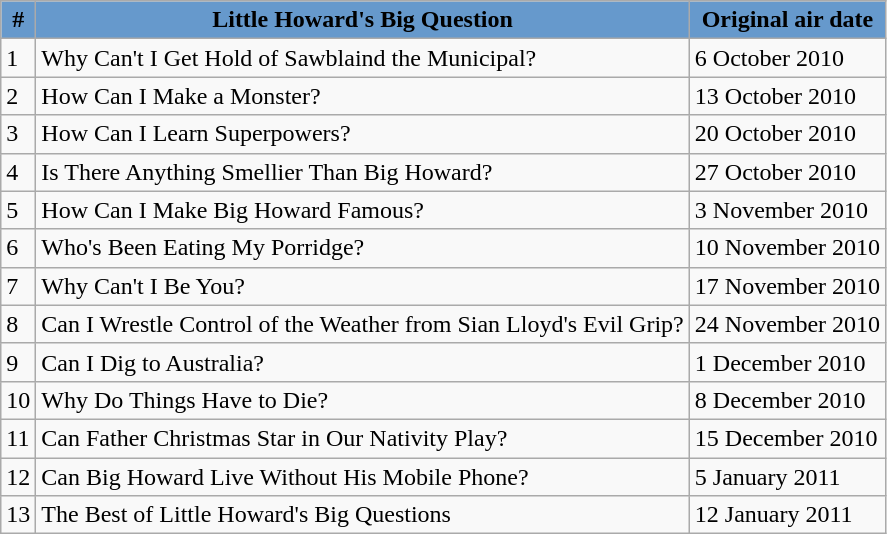<table class="wikitable">
<tr>
<th style="background-color: #6699CC;">#</th>
<th style="background-color: #6699CC;">Little Howard's Big Question</th>
<th style="background-color: #6699CC;">Original air date</th>
</tr>
<tr>
<td>1</td>
<td>Why Can't I Get Hold of Sawblaind the Municipal?</td>
<td>6 October 2010</td>
</tr>
<tr>
<td>2</td>
<td>How Can I Make a Monster?</td>
<td>13 October 2010</td>
</tr>
<tr>
<td>3</td>
<td>How Can I Learn Superpowers?</td>
<td>20 October 2010</td>
</tr>
<tr>
<td>4</td>
<td>Is There Anything Smellier Than Big Howard?</td>
<td>27 October 2010</td>
</tr>
<tr>
<td>5</td>
<td>How Can I Make Big Howard Famous?</td>
<td>3 November 2010</td>
</tr>
<tr>
<td>6</td>
<td>Who's Been Eating My Porridge?</td>
<td>10 November 2010</td>
</tr>
<tr>
<td>7</td>
<td>Why Can't I Be You?</td>
<td>17 November 2010</td>
</tr>
<tr>
<td>8</td>
<td>Can I Wrestle Control of the Weather from Sian Lloyd's Evil Grip?</td>
<td>24 November 2010</td>
</tr>
<tr>
<td>9</td>
<td>Can I Dig to Australia?</td>
<td>1 December 2010</td>
</tr>
<tr>
<td>10</td>
<td>Why Do Things Have to Die?</td>
<td>8 December 2010</td>
</tr>
<tr>
<td>11</td>
<td>Can Father Christmas Star in Our Nativity Play?</td>
<td>15 December 2010</td>
</tr>
<tr>
<td>12</td>
<td>Can Big Howard Live Without His Mobile Phone?</td>
<td>5 January 2011</td>
</tr>
<tr>
<td>13</td>
<td>The Best of Little Howard's Big Questions</td>
<td>12 January 2011</td>
</tr>
</table>
